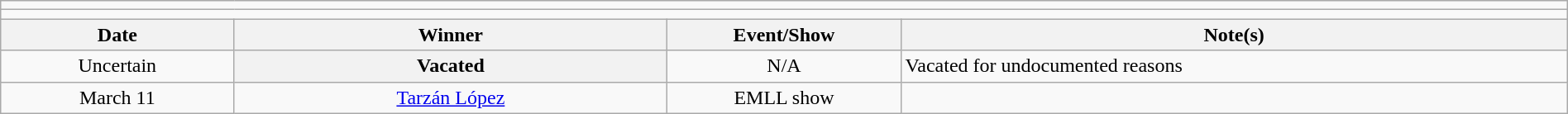<table class="wikitable" style="text-align:center; width:100%;">
<tr>
<td colspan=5></td>
</tr>
<tr>
<td colspan=5><strong></strong></td>
</tr>
<tr>
<th width=14%>Date</th>
<th width=26%>Winner</th>
<th width=14%>Event/Show</th>
<th width=40%>Note(s)</th>
</tr>
<tr>
<td>Uncertain</td>
<th>Vacated</th>
<td>N/A</td>
<td align=left>Vacated for undocumented reasons</td>
</tr>
<tr>
<td>March 11</td>
<td><a href='#'>Tarzán López</a></td>
<td>EMLL show</td>
<td align=left></td>
</tr>
</table>
